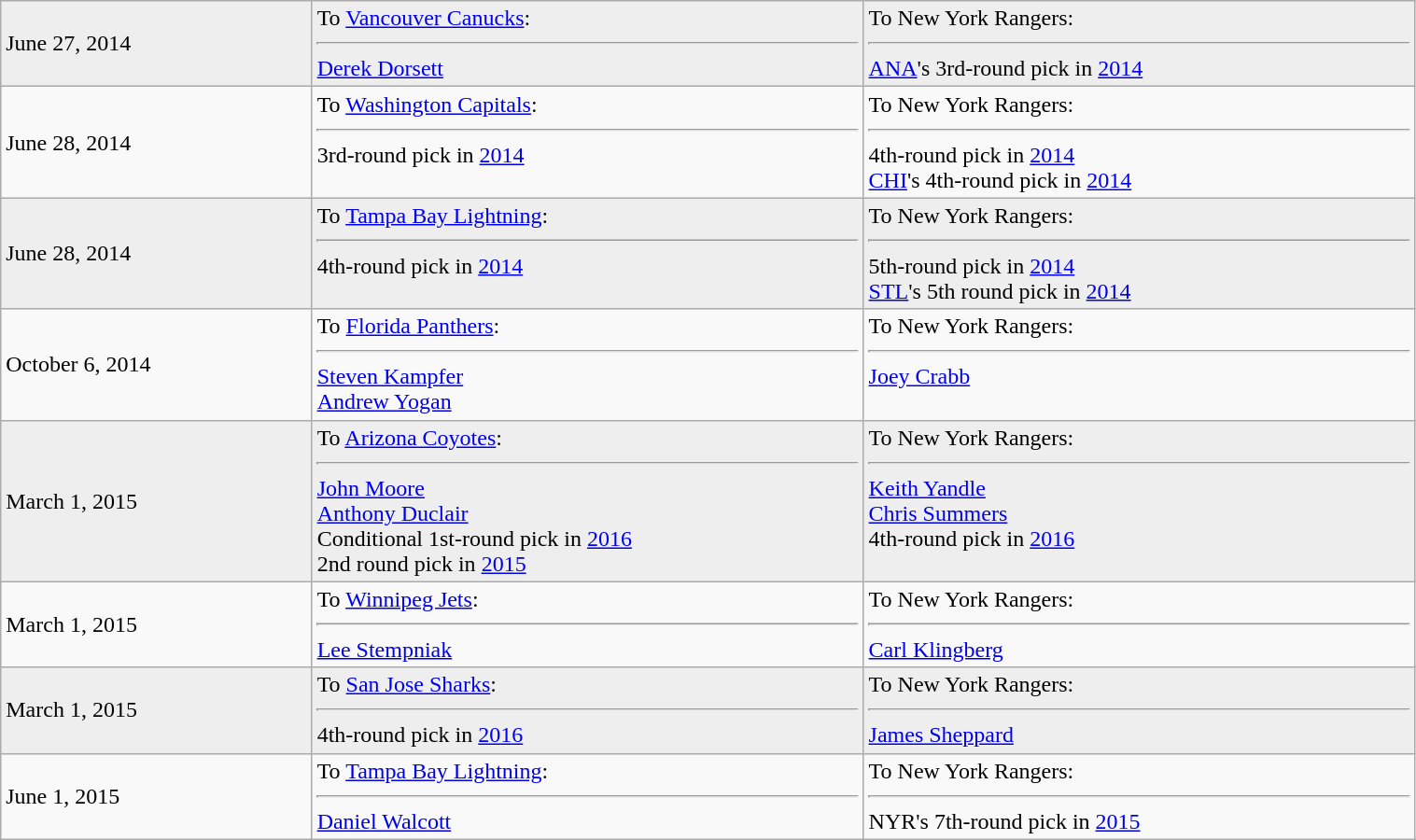<table class="wikitable" style="border:1px solid #999999; width:80%;">
<tr bgcolor="eeeeee">
<td style="width:22%;">June 27, 2014</td>
<td style="width:39%;" valign="top">To <a href='#'>Vancouver Canucks</a>:<hr><a href='#'>Derek Dorsett</a></td>
<td style="width:39%;" valign="top">To New York Rangers:<hr><a href='#'>ANA</a>'s 3rd-round pick in <a href='#'>2014</a></td>
</tr>
<tr>
<td style="width:22%;">June 28, 2014</td>
<td style="width:39%;" valign="top">To <a href='#'>Washington Capitals</a>:<hr>3rd-round pick in <a href='#'>2014</a></td>
<td style="width:39%;" valign="top">To New York Rangers:<hr>4th-round pick in <a href='#'>2014</a><br><a href='#'>CHI</a>'s 4th-round pick in <a href='#'>2014</a></td>
</tr>
<tr bgcolor="eeeeee">
<td style="width:22%;">June 28, 2014</td>
<td style="width:39%;" valign="top">To <a href='#'>Tampa Bay Lightning</a>:<hr>4th-round pick in <a href='#'>2014</a></td>
<td style="width:39%;" valign="top">To New York Rangers:<hr>5th-round pick in <a href='#'>2014</a><br><a href='#'>STL</a>'s 5th round pick in <a href='#'>2014</a></td>
</tr>
<tr>
<td style="width:22%;">October 6, 2014</td>
<td style="width:39%;" valign="top">To <a href='#'>Florida Panthers</a>:<hr><a href='#'>Steven Kampfer</a><br><a href='#'>Andrew Yogan</a></td>
<td style="width:39%;" valign="top">To New York Rangers:<hr><a href='#'>Joey Crabb</a></td>
</tr>
<tr bgcolor="eeeeee">
<td style="width:22%;">March 1, 2015</td>
<td style="width:39%;" valign="top">To <a href='#'>Arizona Coyotes</a>:<hr><a href='#'>John Moore</a><br><a href='#'>Anthony Duclair</a><br>Conditional 1st-round pick in <a href='#'>2016</a><br>2nd round pick in <a href='#'>2015</a></td>
<td style="width:39%;" valign="top">To New York Rangers:<hr><a href='#'>Keith Yandle</a><br><a href='#'>Chris Summers</a><br>4th-round pick in <a href='#'>2016</a></td>
</tr>
<tr>
<td style="width:22%;">March 1, 2015</td>
<td style="width:39%;" valign="top">To <a href='#'>Winnipeg Jets</a>:<hr><a href='#'>Lee Stempniak</a></td>
<td style="width:39%;" valign="top">To New York Rangers:<hr><a href='#'>Carl Klingberg</a></td>
</tr>
<tr bgcolor="eeeeee">
<td style="width:22%;">March 1, 2015</td>
<td style="width:39%;" valign="top">To <a href='#'>San Jose Sharks</a>:<hr>4th-round pick in <a href='#'>2016</a></td>
<td style="width:39%;" valign="top">To New York Rangers:<hr><a href='#'>James Sheppard</a></td>
</tr>
<tr>
<td style="width:22%;">June 1, 2015</td>
<td style="width:39%;" valign="top">To <a href='#'>Tampa Bay Lightning</a>:<hr><a href='#'>Daniel Walcott</a></td>
<td style="width:39%;" valign="top">To New York Rangers:<hr>NYR's 7th-round pick in <a href='#'>2015</a></td>
</tr>
</table>
